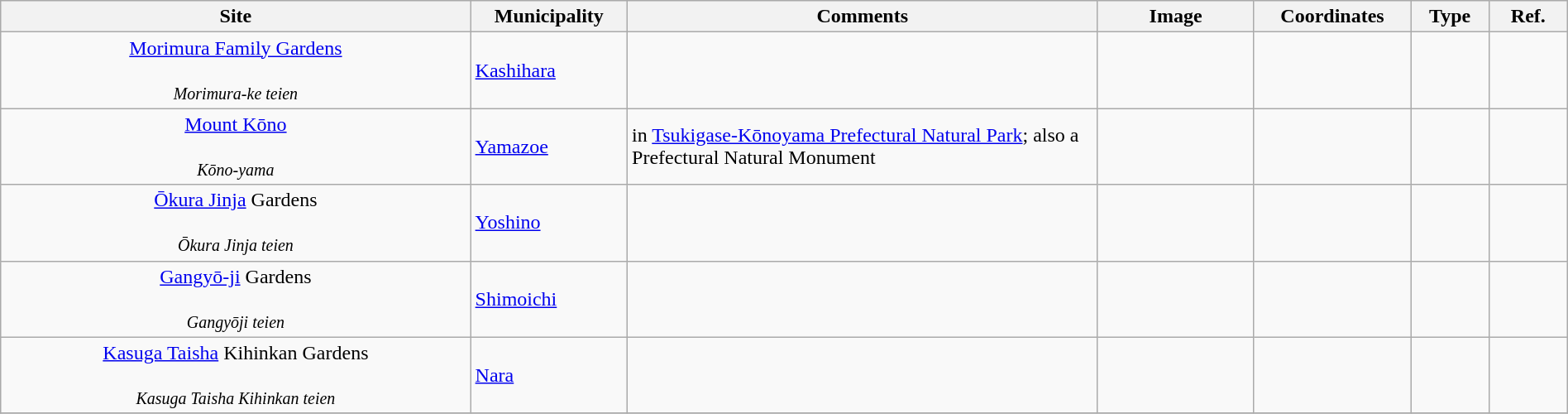<table class="wikitable sortable"  style="width:100%;">
<tr>
<th width="30%" align="left">Site</th>
<th width="10%" align="left">Municipality</th>
<th width="30%" align="left" class="unsortable">Comments</th>
<th width="10%" align="left"  class="unsortable">Image</th>
<th width="10%" align="left" class="unsortable">Coordinates</th>
<th width="5%" align="left">Type</th>
<th width="5%" align="left"  class="unsortable">Ref.</th>
</tr>
<tr>
<td align="center"><a href='#'>Morimura Family Gardens</a><br><br><small><em>Morimura-ke teien</em></small></td>
<td><a href='#'>Kashihara</a></td>
<td></td>
<td></td>
<td></td>
<td></td>
<td></td>
</tr>
<tr>
<td align="center"><a href='#'>Mount Kōno</a><br><br><small><em>Kōno-yama</em></small></td>
<td><a href='#'>Yamazoe</a></td>
<td>in <a href='#'>Tsukigase-Kōnoyama Prefectural Natural Park</a>; also a Prefectural Natural Monument</td>
<td></td>
<td></td>
<td></td>
<td></td>
</tr>
<tr>
<td align="center"><a href='#'>Ōkura Jinja</a> Gardens<br><br><small><em>Ōkura Jinja teien</em></small></td>
<td><a href='#'>Yoshino</a></td>
<td></td>
<td></td>
<td></td>
<td></td>
<td></td>
</tr>
<tr>
<td align="center"><a href='#'>Gangyō-ji</a> Gardens<br><br><small><em>Gangyōji teien</em></small></td>
<td><a href='#'>Shimoichi</a></td>
<td></td>
<td></td>
<td></td>
<td></td>
<td></td>
</tr>
<tr>
<td align="center"><a href='#'>Kasuga Taisha</a> Kihinkan Gardens<br><br><small><em>Kasuga Taisha Kihinkan teien</em></small></td>
<td><a href='#'>Nara</a></td>
<td></td>
<td></td>
<td></td>
<td></td>
<td></td>
</tr>
<tr>
</tr>
</table>
